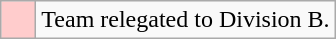<table class="wikitable">
<tr>
<td style="background: #ffcccc;">    </td>
<td>Team relegated to Division B.</td>
</tr>
</table>
